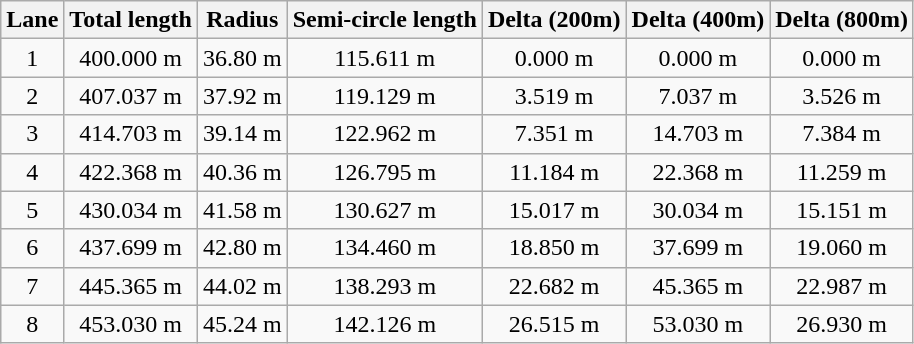<table class="wikitable" style="text-align:center">
<tr>
<th>Lane</th>
<th>Total length</th>
<th>Radius</th>
<th>Semi-circle length</th>
<th>Delta (200m)</th>
<th>Delta (400m)</th>
<th>Delta (800m)</th>
</tr>
<tr>
<td>1</td>
<td>400.000 m</td>
<td>36.80 m</td>
<td>115.611 m</td>
<td>0.000 m</td>
<td>0.000 m</td>
<td>0.000 m</td>
</tr>
<tr>
<td>2</td>
<td>407.037 m</td>
<td>37.92 m</td>
<td>119.129 m</td>
<td>3.519 m</td>
<td>7.037 m</td>
<td>3.526 m</td>
</tr>
<tr>
<td>3</td>
<td>414.703 m</td>
<td>39.14 m</td>
<td>122.962 m</td>
<td>7.351 m</td>
<td>14.703 m</td>
<td>7.384 m</td>
</tr>
<tr>
<td>4</td>
<td>422.368 m</td>
<td>40.36 m</td>
<td>126.795 m</td>
<td>11.184 m</td>
<td>22.368 m</td>
<td>11.259 m</td>
</tr>
<tr>
<td>5</td>
<td>430.034 m</td>
<td>41.58 m</td>
<td>130.627 m</td>
<td>15.017 m</td>
<td>30.034 m</td>
<td>15.151 m</td>
</tr>
<tr>
<td>6</td>
<td>437.699 m</td>
<td>42.80 m</td>
<td>134.460 m</td>
<td>18.850 m</td>
<td>37.699 m</td>
<td>19.060 m</td>
</tr>
<tr>
<td>7</td>
<td>445.365 m</td>
<td>44.02 m</td>
<td>138.293 m</td>
<td>22.682 m</td>
<td>45.365 m</td>
<td>22.987 m</td>
</tr>
<tr>
<td>8</td>
<td>453.030 m</td>
<td>45.24 m</td>
<td>142.126 m</td>
<td>26.515 m</td>
<td>53.030 m</td>
<td>26.930 m</td>
</tr>
</table>
